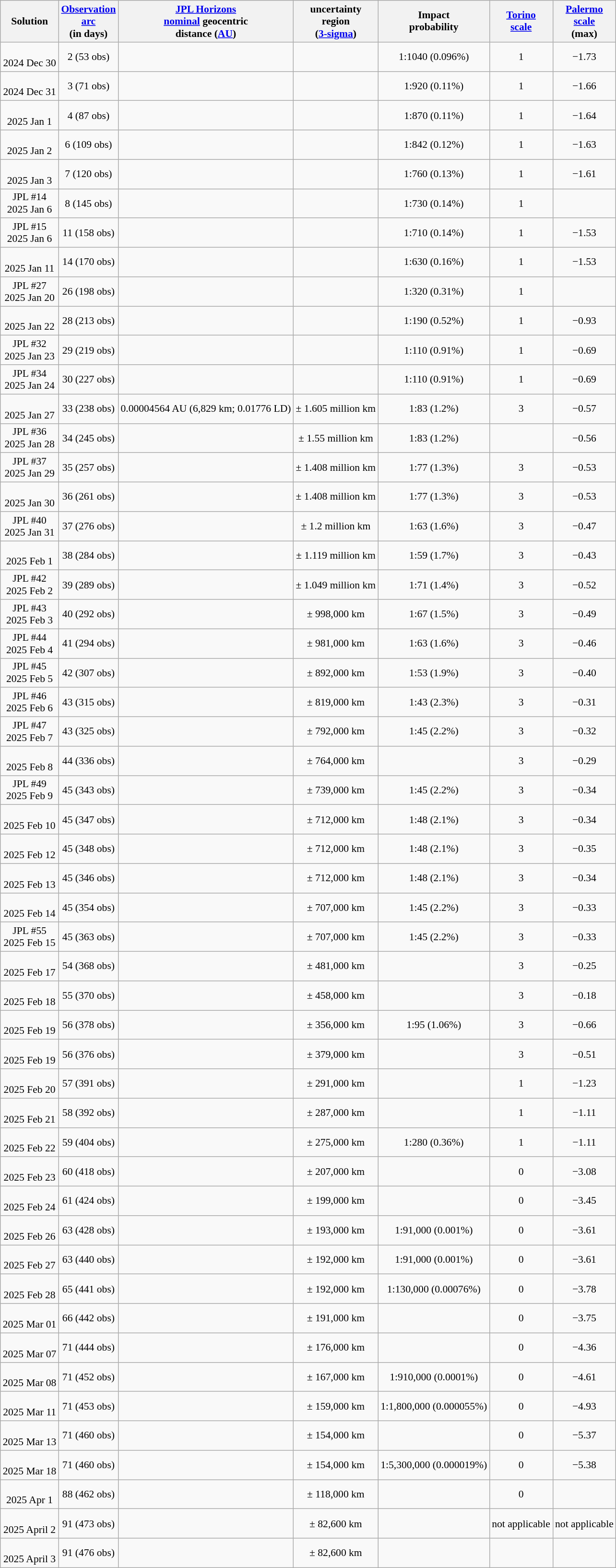<table class="wikitable sortable" style="text-align:center; font-size: 90%;">
<tr>
<th>Solution</th>
<th><a href='#'>Observation<br>arc</a><br>(in days)</th>
<th><a href='#'>JPL Horizons</a><br><a href='#'>nominal</a> geocentric<br>distance (<a href='#'>AU</a>)</th>
<th>uncertainty<br>region<br>(<a href='#'>3-sigma</a>)</th>
<th>Impact<br>probability</th>
<th><a href='#'>Torino<br>scale</a></th>
<th><a href='#'>Palermo<br>scale</a><br>(max)</th>
</tr>
<tr>
<td><br>2024 Dec 30</td>
<td>2 (53 obs)</td>
<td></td>
<td></td>
<td>1:1040 (0.096%)</td>
<td>1</td>
<td>−1.73</td>
</tr>
<tr>
<td><br>2024 Dec 31</td>
<td>3 (71 obs)</td>
<td></td>
<td></td>
<td>1:920 (0.11%)</td>
<td>1</td>
<td>−1.66</td>
</tr>
<tr>
<td><br>2025 Jan 1</td>
<td>4 (87 obs)</td>
<td></td>
<td></td>
<td>1:870 (0.11%)</td>
<td>1</td>
<td>−1.64</td>
</tr>
<tr>
<td><br>2025 Jan 2</td>
<td>6 (109 obs)</td>
<td></td>
<td></td>
<td>1:842 (0.12%)</td>
<td>1</td>
<td>−1.63</td>
</tr>
<tr>
<td><br>2025 Jan 3</td>
<td>7 (120 obs)</td>
<td></td>
<td></td>
<td>1:760 (0.13%)</td>
<td>1</td>
<td>−1.61</td>
</tr>
<tr>
<td>JPL #14<br>2025 Jan 6</td>
<td>8 (145 obs)</td>
<td></td>
<td></td>
<td>1:730 (0.14%)</td>
<td>1</td>
<td></td>
</tr>
<tr>
<td>JPL #15<br>2025 Jan 6</td>
<td>11 (158 obs)</td>
<td></td>
<td></td>
<td>1:710 (0.14%)</td>
<td>1</td>
<td>−1.53</td>
</tr>
<tr>
<td><br>2025 Jan 11</td>
<td>14 (170 obs)</td>
<td></td>
<td></td>
<td>1:630 (0.16%)</td>
<td>1</td>
<td>−1.53</td>
</tr>
<tr>
<td>JPL #27<br>2025 Jan 20</td>
<td>26 (198 obs)</td>
<td></td>
<td></td>
<td>1:320 (0.31%)</td>
<td>1</td>
<td></td>
</tr>
<tr>
<td><br>2025 Jan 22</td>
<td>28 (213 obs)</td>
<td></td>
<td></td>
<td>1:190 (0.52%)</td>
<td>1</td>
<td>−0.93</td>
</tr>
<tr>
<td>JPL #32<br>2025 Jan 23</td>
<td>29 (219 obs)</td>
<td></td>
<td></td>
<td>1:110 (0.91%)</td>
<td>1</td>
<td>−0.69</td>
</tr>
<tr>
<td>JPL #34<br>2025 Jan 24</td>
<td>30 (227 obs)</td>
<td></td>
<td></td>
<td>1:110 (0.91%)</td>
<td>1</td>
<td>−0.69</td>
</tr>
<tr id=Torino3>
<td><br>2025 Jan 27</td>
<td>33 (238 obs)</td>
<td>0.00004564 AU (6,829 km; 0.01776 LD)</td>
<td>± 1.605 million km</td>
<td>1:83 (1.2%)</td>
<td>3</td>
<td>−0.57</td>
</tr>
<tr>
<td>JPL #36<br>2025 Jan 28</td>
<td>34 (245 obs)</td>
<td></td>
<td>± 1.55 million km</td>
<td>1:83 (1.2%)</td>
<td></td>
<td>−0.56</td>
</tr>
<tr>
<td>JPL #37<br>2025 Jan 29</td>
<td>35 (257 obs)</td>
<td></td>
<td>± 1.408 million km</td>
<td>1:77 (1.3%)</td>
<td>3</td>
<td>−0.53</td>
</tr>
<tr>
<td><br>2025 Jan 30</td>
<td>36 (261 obs)</td>
<td></td>
<td>± 1.408 million km</td>
<td>1:77 (1.3%)</td>
<td>3</td>
<td>−0.53</td>
</tr>
<tr>
<td>JPL #40<br>2025 Jan 31</td>
<td>37 (276 obs)</td>
<td></td>
<td>± 1.2 million km</td>
<td>1:63 (1.6%)</td>
<td>3</td>
<td>−0.47</td>
</tr>
<tr>
<td><br>2025 Feb 1</td>
<td>38 (284 obs)</td>
<td></td>
<td>± 1.119 million km</td>
<td>1:59 (1.7%)</td>
<td>3</td>
<td>−0.43</td>
</tr>
<tr>
<td>JPL #42<br>2025 Feb 2</td>
<td>39 (289 obs)</td>
<td></td>
<td>± 1.049 million km</td>
<td>1:71 (1.4%)</td>
<td>3</td>
<td>−0.52</td>
</tr>
<tr>
<td>JPL #43<br>2025 Feb 3</td>
<td>40 (292 obs)</td>
<td></td>
<td>± 998,000 km</td>
<td>1:67 (1.5%)</td>
<td>3</td>
<td>−0.49</td>
</tr>
<tr>
<td>JPL #44<br>2025 Feb 4</td>
<td>41 (294 obs)</td>
<td></td>
<td>± 981,000 km</td>
<td>1:63 (1.6%)</td>
<td>3</td>
<td>−0.46</td>
</tr>
<tr>
<td>JPL #45<br>2025 Feb 5</td>
<td>42 (307 obs)</td>
<td></td>
<td>± 892,000 km</td>
<td>1:53 (1.9%)</td>
<td>3</td>
<td>−0.40</td>
</tr>
<tr>
<td>JPL #46<br>2025 Feb 6</td>
<td>43 (315 obs)</td>
<td></td>
<td>± 819,000 km</td>
<td>1:43 (2.3%)</td>
<td>3</td>
<td>−0.31</td>
</tr>
<tr>
<td>JPL #47<br>2025 Feb 7</td>
<td>43 (325 obs)</td>
<td></td>
<td>± 792,000 km</td>
<td>1:45 (2.2%)</td>
<td>3</td>
<td>−0.32</td>
</tr>
<tr>
<td><br>2025 Feb 8</td>
<td>44 (336 obs)</td>
<td></td>
<td>± 764,000 km</td>
<td></td>
<td>3</td>
<td>−0.29</td>
</tr>
<tr>
<td>JPL #49<br>2025 Feb 9</td>
<td>45 (343 obs)</td>
<td></td>
<td>± 739,000 km</td>
<td>1:45 (2.2%)</td>
<td>3</td>
<td>−0.34</td>
</tr>
<tr>
<td><br>2025 Feb 10</td>
<td>45 (347 obs)</td>
<td></td>
<td>± 712,000 km</td>
<td>1:48 (2.1%)</td>
<td>3</td>
<td>−0.34</td>
</tr>
<tr>
<td><br>2025 Feb 12</td>
<td>45 (348 obs)</td>
<td></td>
<td>± 712,000 km</td>
<td>1:48 (2.1%)</td>
<td>3</td>
<td>−0.35</td>
</tr>
<tr>
<td><br>2025 Feb 13</td>
<td>45 (346 obs)</td>
<td></td>
<td>± 712,000 km</td>
<td>1:48 (2.1%)</td>
<td>3</td>
<td>−0.34</td>
</tr>
<tr>
<td><br>2025 Feb 14</td>
<td>45 (354 obs)</td>
<td></td>
<td>± 707,000 km</td>
<td>1:45 (2.2%)</td>
<td>3</td>
<td>−0.33</td>
</tr>
<tr>
<td>JPL #55<br>2025 Feb 15</td>
<td>45 (363 obs)</td>
<td></td>
<td>± 707,000 km</td>
<td>1:45 (2.2%)</td>
<td>3</td>
<td>−0.33</td>
</tr>
<tr>
<td><br>2025 Feb 17</td>
<td>54 (368 obs)</td>
<td></td>
<td>± 481,000 km</td>
<td></td>
<td>3</td>
<td>−0.25</td>
</tr>
<tr>
<td><br>2025 Feb 18</td>
<td>55 (370 obs)</td>
<td></td>
<td>± 458,000 km</td>
<td></td>
<td>3</td>
<td>−0.18</td>
</tr>
<tr>
<td><br>2025 Feb 19</td>
<td>56 (378 obs)</td>
<td></td>
<td>± 356,000 km</td>
<td>1:95 (1.06%)</td>
<td>3</td>
<td>−0.66</td>
</tr>
<tr>
<td><br>2025 Feb 19</td>
<td>56 (376 obs)</td>
<td></td>
<td>± 379,000 km</td>
<td></td>
<td>3</td>
<td>−0.51</td>
</tr>
<tr id=Torino1>
<td><br>2025 Feb 20</td>
<td>57 (391 obs)</td>
<td></td>
<td>± 291,000 km</td>
<td></td>
<td>1</td>
<td>−1.23</td>
</tr>
<tr>
<td><br>2025 Feb 21</td>
<td>58 (392 obs)</td>
<td></td>
<td>± 287,000 km</td>
<td></td>
<td>1</td>
<td>−1.11</td>
</tr>
<tr>
<td><br>2025 Feb 22</td>
<td>59 (404 obs)</td>
<td></td>
<td>± 275,000 km</td>
<td>1:280 (0.36%)</td>
<td>1</td>
<td>−1.11</td>
</tr>
<tr id=Torino0>
<td><br>2025 Feb 23</td>
<td>60 (418 obs)</td>
<td></td>
<td>± 207,000 km</td>
<td></td>
<td>0</td>
<td>−3.08</td>
</tr>
<tr>
<td><br>2025 Feb 24</td>
<td>61 (424 obs)</td>
<td></td>
<td>± 199,000 km</td>
<td></td>
<td>0</td>
<td>−3.45</td>
</tr>
<tr>
<td><br>2025 Feb 26</td>
<td>63 (428 obs)</td>
<td></td>
<td>± 193,000 km</td>
<td>1:91,000 (0.001%)</td>
<td>0</td>
<td>−3.61</td>
</tr>
<tr>
<td><br>2025 Feb 27</td>
<td>63 (440 obs)</td>
<td></td>
<td>± 192,000 km</td>
<td>1:91,000 (0.001%)</td>
<td>0</td>
<td>−3.61</td>
</tr>
<tr>
<td><br>2025 Feb 28</td>
<td>65 (441 obs)</td>
<td></td>
<td>± 192,000 km</td>
<td>1:130,000 (0.00076%)</td>
<td>0</td>
<td>−3.78</td>
</tr>
<tr>
<td><br>2025 Mar 01</td>
<td>66 (442 obs)</td>
<td></td>
<td>± 191,000 km</td>
<td></td>
<td>0</td>
<td>−3.75</td>
</tr>
<tr>
<td><br>2025 Mar 07</td>
<td>71 (444 obs)</td>
<td></td>
<td>± 176,000 km</td>
<td></td>
<td>0</td>
<td>−4.36</td>
</tr>
<tr>
<td><br>2025 Mar 08</td>
<td>71 (452 obs)</td>
<td></td>
<td>± 167,000 km</td>
<td>1:910,000 (0.0001%)</td>
<td>0</td>
<td>−4.61</td>
</tr>
<tr>
<td><br>2025 Mar 11</td>
<td>71 (453 obs)</td>
<td></td>
<td>± 159,000 km</td>
<td>1:1,800,000 (0.000055%)</td>
<td>0</td>
<td>−4.93</td>
</tr>
<tr>
<td><br>2025 Mar 13</td>
<td>71 (460 obs)</td>
<td></td>
<td>± 154,000 km</td>
<td></td>
<td>0</td>
<td>−5.37</td>
</tr>
<tr>
<td><br>2025 Mar 18</td>
<td>71 (460 obs)</td>
<td></td>
<td>± 154,000 km</td>
<td>1:5,300,000 (0.000019%)</td>
<td>0</td>
<td>−5.38</td>
</tr>
<tr>
<td><br>2025 Apr 1</td>
<td>88 (462 obs)</td>
<td></td>
<td>± 118,000 km</td>
<td></td>
<td>0</td>
<td></td>
</tr>
<tr>
<td><br>2025 April 2</td>
<td>91 (473 obs)</td>
<td></td>
<td>± 82,600 km</td>
<td></td>
<td>not applicable</td>
<td>not applicable</td>
</tr>
<tr>
<td><br>2025 April 3</td>
<td>91 (476 obs)</td>
<td></td>
<td>± 82,600 km</td>
<td></td>
<td></td>
<td></td>
</tr>
</table>
